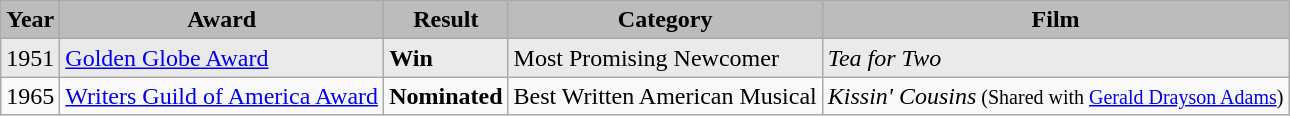<table class="wikitable">
<tr style="background:#b0c4de; text-align:center;">
<th style="background:#bcbcbc;">Year</th>
<th style="background:#bcbcbc;">Award</th>
<th style="background:#bcbcbc;">Result</th>
<th style="background:#bcbcbc;">Category</th>
<th style="background:#bcbcbc;">Film</th>
</tr>
<tr style="background:#eaeaea;">
<td>1951</td>
<td><a href='#'>Golden Globe Award</a></td>
<td><strong>Win</strong></td>
<td>Most Promising Newcomer</td>
<td><em>Tea for Two</em></td>
</tr>
<tr>
<td>1965</td>
<td><a href='#'>Writers Guild of America Award</a></td>
<td><strong>Nominated</strong></td>
<td>Best Written American Musical</td>
<td><em>Kissin' Cousins</em><small> (Shared with <a href='#'>Gerald Drayson Adams</a>)</small></td>
</tr>
</table>
